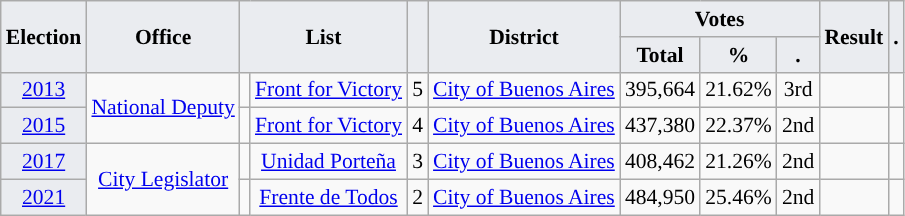<table class="wikitable" style="font-size:90%; text-align:center;">
<tr>
<th style="background-color:#EAECF0;" rowspan=2>Election</th>
<th style="background-color:#EAECF0;" rowspan=2>Office</th>
<th style="background-color:#EAECF0;" colspan=2 rowspan=2>List</th>
<th style="background-color:#EAECF0;" rowspan=2></th>
<th style="background-color:#EAECF0;" rowspan=2>District</th>
<th style="background-color:#EAECF0;" colspan=3>Votes</th>
<th style="background-color:#EAECF0;" rowspan=2>Result</th>
<th style="background-color:#EAECF0;" rowspan=2>.</th>
</tr>
<tr>
<th style="background-color:#EAECF0;">Total</th>
<th style="background-color:#EAECF0;">%</th>
<th style="background-color:#EAECF0;">.</th>
</tr>
<tr>
<td style="background-color:#EAECF0;"><a href='#'>2013</a></td>
<td rowspan="2"><a href='#'>National Deputy</a></td>
<td style="background-color:"></td>
<td><a href='#'>Front for Victory</a></td>
<td>5</td>
<td><a href='#'>City of Buenos Aires</a></td>
<td>395,664</td>
<td>21.62%</td>
<td>3rd</td>
<td></td>
<td></td>
</tr>
<tr>
<td style="background-color:#EAECF0;"><a href='#'>2015</a></td>
<td style="background-color:"></td>
<td><a href='#'>Front for Victory</a></td>
<td>4</td>
<td><a href='#'>City of Buenos Aires</a></td>
<td>437,380</td>
<td>22.37%</td>
<td>2nd</td>
<td></td>
<td></td>
</tr>
<tr>
<td style="background-color:#EAECF0;"><a href='#'>2017</a></td>
<td rowspan="2"><a href='#'>City Legislator</a></td>
<td style="background-color:"></td>
<td><a href='#'>Unidad Porteña</a></td>
<td>3</td>
<td><a href='#'>City of Buenos Aires</a></td>
<td>408,462</td>
<td>21.26%</td>
<td>2nd</td>
<td></td>
<td></td>
</tr>
<tr>
<td style="background-color:#EAECF0;"><a href='#'>2021</a></td>
<td style="background-color:"></td>
<td><a href='#'>Frente de Todos</a></td>
<td>2</td>
<td><a href='#'>City of Buenos Aires</a></td>
<td>484,950</td>
<td>25.46%</td>
<td>2nd</td>
<td></td>
<td></td>
</tr>
</table>
